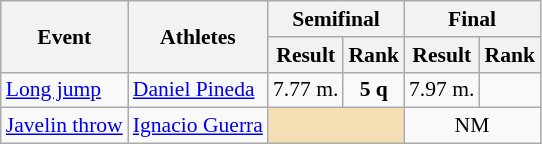<table class="wikitable" border="1" style="font-size:90%">
<tr>
<th rowspan=2>Event</th>
<th rowspan=2>Athletes</th>
<th colspan=2>Semifinal</th>
<th colspan=2>Final</th>
</tr>
<tr>
<th>Result</th>
<th>Rank</th>
<th>Result</th>
<th>Rank</th>
</tr>
<tr>
<td><a href='#'>Long jump</a></td>
<td><a href='#'>Daniel Pineda</a></td>
<td align=center>7.77 m.</td>
<td align=center><strong>5 q</strong></td>
<td align=center>7.97 m.</td>
<td align=center></td>
</tr>
<tr>
<td><a href='#'>Javelin throw</a></td>
<td><a href='#'>Ignacio Guerra</a></td>
<td align=center colspan=2 bgcolor=wheat></td>
<td align=center colspan=2>NM</td>
</tr>
</table>
